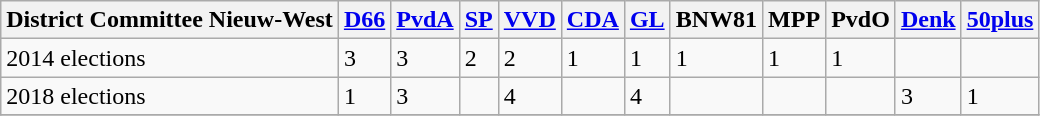<table class="wikitable">
<tr>
<th>District Committee Nieuw-West</th>
<th><a href='#'>D66</a></th>
<th><a href='#'>PvdA</a></th>
<th><a href='#'>SP</a></th>
<th><a href='#'>VVD</a></th>
<th><a href='#'>CDA</a></th>
<th><a href='#'>GL</a></th>
<th>BNW81</th>
<th>MPP</th>
<th>PvdO</th>
<th><a href='#'>Denk</a></th>
<th><a href='#'>50plus</a></th>
</tr>
<tr>
<td>2014 elections</td>
<td>3</td>
<td>3</td>
<td>2</td>
<td>2</td>
<td>1</td>
<td>1</td>
<td>1</td>
<td>1</td>
<td>1</td>
<td></td>
<td></td>
</tr>
<tr>
<td>2018 elections</td>
<td>1</td>
<td>3</td>
<td></td>
<td>4</td>
<td></td>
<td>4</td>
<td></td>
<td></td>
<td></td>
<td>3</td>
<td>1</td>
</tr>
<tr>
</tr>
</table>
